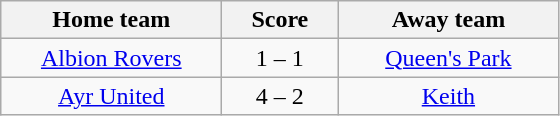<table class="wikitable" style="text-align: center">
<tr>
<th width=140>Home team</th>
<th width=70>Score</th>
<th width=140>Away team</th>
</tr>
<tr>
<td><a href='#'>Albion Rovers</a></td>
<td>1 – 1</td>
<td><a href='#'>Queen's Park</a></td>
</tr>
<tr>
<td><a href='#'>Ayr United</a></td>
<td>4 – 2</td>
<td><a href='#'>Keith</a></td>
</tr>
</table>
